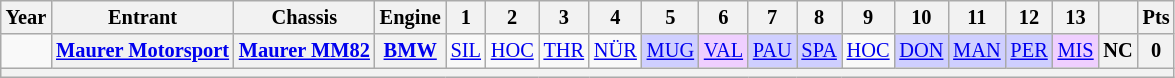<table class="wikitable" style="text-align:center; font-size:85%">
<tr>
<th>Year</th>
<th>Entrant</th>
<th>Chassis</th>
<th>Engine</th>
<th>1</th>
<th>2</th>
<th>3</th>
<th>4</th>
<th>5</th>
<th>6</th>
<th>7</th>
<th>8</th>
<th>9</th>
<th>10</th>
<th>11</th>
<th>12</th>
<th>13</th>
<th></th>
<th>Pts</th>
</tr>
<tr>
<td></td>
<th><a href='#'>Maurer Motorsport</a></th>
<th><a href='#'>Maurer MM82</a></th>
<th><a href='#'>BMW</a></th>
<td><a href='#'>SIL</a></td>
<td><a href='#'>HOC</a></td>
<td><a href='#'>THR</a></td>
<td><a href='#'>NÜR</a></td>
<td style="background:#CFCFFF;"><a href='#'>MUG</a><br></td>
<td style="background:#EFCFFF;"><a href='#'>VAL</a><br></td>
<td style="background:#CFCFFF;"><a href='#'>PAU</a><br></td>
<td style="background:#CFCFFF;"><a href='#'>SPA</a><br></td>
<td><a href='#'>HOC</a></td>
<td style="background:#CFCFFF;"><a href='#'>DON</a><br></td>
<td style="background:#CFCFFF;"><a href='#'>MAN</a><br></td>
<td style="background:#CFCFFF;"><a href='#'>PER</a><br></td>
<td style="background:#EFCFFF;"><a href='#'>MIS</a><br></td>
<th>NC</th>
<th>0</th>
</tr>
<tr>
<th colspan="19"></th>
</tr>
</table>
